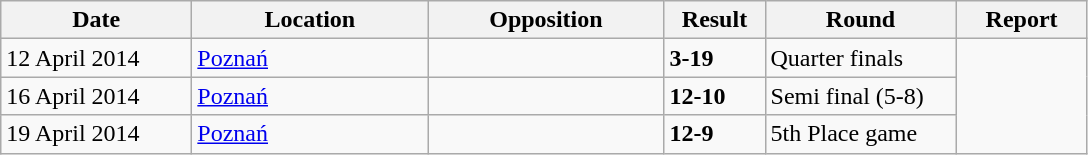<table class="wikitable">
<tr style="text-align:left;">
<th width="120">Date</th>
<th width="150">Location</th>
<th width="150">Opposition</th>
<th width="60">Result</th>
<th width="120">Round</th>
<th width="80">Report</th>
</tr>
<tr>
<td>12 April 2014</td>
<td><a href='#'>Poznań</a></td>
<td></td>
<td><strong>3-19</strong></td>
<td>Quarter finals</td>
</tr>
<tr>
<td>16 April 2014</td>
<td><a href='#'>Poznań</a></td>
<td></td>
<td><strong>12-10</strong></td>
<td>Semi final (5-8)</td>
</tr>
<tr>
<td>19 April 2014</td>
<td><a href='#'>Poznań</a></td>
<td></td>
<td><strong>12-9</strong></td>
<td>5th Place game</td>
</tr>
</table>
